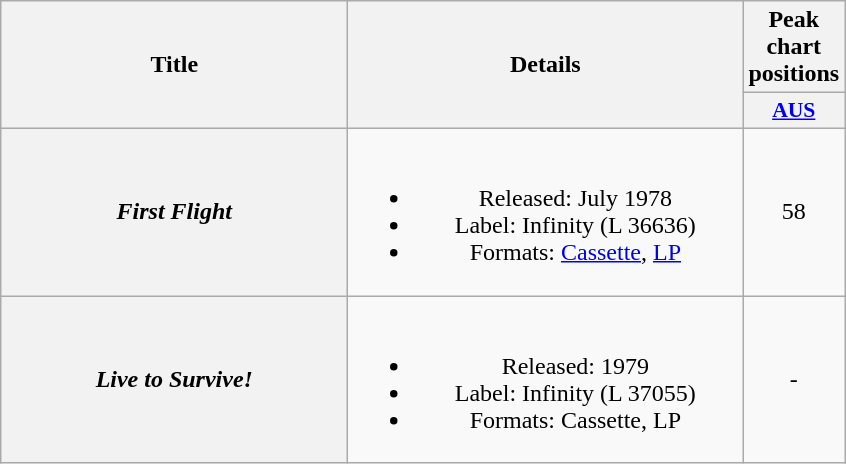<table class="wikitable plainrowheaders" style="text-align:center;" border="1">
<tr>
<th scope="col" rowspan="2" style="width:14em;">Title</th>
<th scope="col" rowspan="2" style="width:16em;">Details</th>
<th scope="col" colspan="1">Peak chart positions</th>
</tr>
<tr>
<th scope="col" style="width:3em;font-size:90%;"><a href='#'>AUS</a><br></th>
</tr>
<tr>
<th scope="row"><em>First Flight</em></th>
<td><br><ul><li>Released: July 1978</li><li>Label: Infinity (L 36636)</li><li>Formats: <a href='#'>Cassette</a>, <a href='#'>LP</a></li></ul></td>
<td align="center">58</td>
</tr>
<tr>
<th scope="row"><em>Live to Survive!</em></th>
<td><br><ul><li>Released: 1979</li><li>Label: Infinity (L 37055)</li><li>Formats: Cassette, LP</li></ul></td>
<td align="center">-</td>
</tr>
</table>
